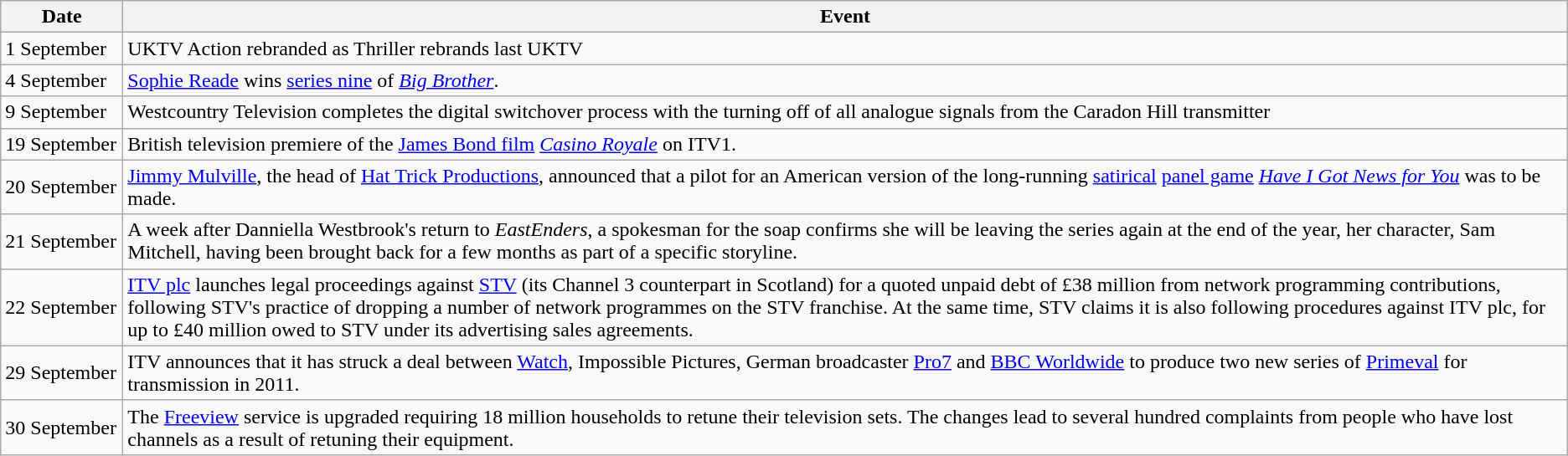<table class="wikitable">
<tr>
<th width=90>Date</th>
<th>Event</th>
</tr>
<tr>
<td>1 September</td>
<td>UKTV Action rebranded as Thriller rebrands last UKTV</td>
</tr>
<tr>
<td>4 September</td>
<td><a href='#'>Sophie Reade</a> wins <a href='#'>series nine</a> of <em><a href='#'>Big Brother</a></em>.</td>
</tr>
<tr>
<td>9 September</td>
<td>Westcountry Television completes the digital switchover process with the turning off of all analogue signals from the Caradon Hill transmitter</td>
</tr>
<tr>
<td>19 September</td>
<td>British television premiere of the <a href='#'>James Bond film</a> <em><a href='#'>Casino Royale</a></em> on ITV1.</td>
</tr>
<tr>
<td>20 September</td>
<td><a href='#'>Jimmy Mulville</a>, the head of <a href='#'>Hat Trick Productions</a>, announced that a pilot for an American version of the long-running <a href='#'>satirical</a> <a href='#'>panel game</a> <em><a href='#'>Have I Got News for You</a></em> was to be made.</td>
</tr>
<tr>
<td>21 September</td>
<td>A week after Danniella Westbrook's return to <em>EastEnders</em>, a spokesman for the soap confirms she will be leaving the series again at the end of the year, her character, Sam Mitchell, having been brought back for a few months as part of a specific storyline.</td>
</tr>
<tr>
<td>22 September</td>
<td><a href='#'>ITV plc</a> launches legal proceedings against <a href='#'>STV</a> (its Channel 3 counterpart in Scotland) for a quoted unpaid debt of £38 million from network programming contributions, following STV's practice of dropping a number of network programmes on the STV franchise. At the same time, STV claims it is also following procedures against ITV plc, for up to £40 million owed to STV under its advertising sales agreements.</td>
</tr>
<tr>
<td>29 September</td>
<td>ITV announces that it has struck a deal between <a href='#'>Watch</a>, Impossible Pictures, German broadcaster <a href='#'>Pro7</a> and <a href='#'>BBC Worldwide</a> to produce two new series of <a href='#'>Primeval</a> for transmission in 2011.</td>
</tr>
<tr>
<td>30 September</td>
<td>The <a href='#'>Freeview</a> service is upgraded requiring 18 million households to retune their television sets. The changes lead to several hundred complaints from people who have lost channels as a result of retuning their equipment.</td>
</tr>
</table>
